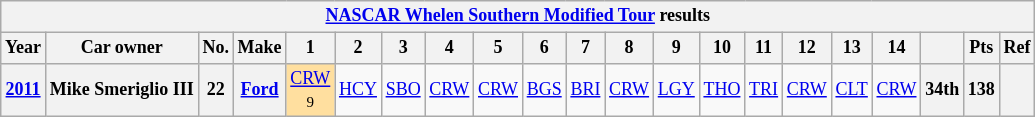<table class="wikitable" style="text-align:center; font-size:75%">
<tr>
<th colspan=23><a href='#'>NASCAR Whelen Southern Modified Tour</a> results</th>
</tr>
<tr>
<th>Year</th>
<th>Car owner</th>
<th>No.</th>
<th>Make</th>
<th>1</th>
<th>2</th>
<th>3</th>
<th>4</th>
<th>5</th>
<th>6</th>
<th>7</th>
<th>8</th>
<th>9</th>
<th>10</th>
<th>11</th>
<th>12</th>
<th>13</th>
<th>14</th>
<th></th>
<th>Pts</th>
<th>Ref</th>
</tr>
<tr>
<th><a href='#'>2011</a></th>
<th>Mike Smeriglio III</th>
<th>22</th>
<th><a href='#'>Ford</a></th>
<td style="background:#FFDF9F;"><a href='#'>CRW</a><br><small>9</small></td>
<td><a href='#'>HCY</a></td>
<td><a href='#'>SBO</a></td>
<td><a href='#'>CRW</a></td>
<td><a href='#'>CRW</a></td>
<td><a href='#'>BGS</a></td>
<td><a href='#'>BRI</a></td>
<td><a href='#'>CRW</a></td>
<td><a href='#'>LGY</a></td>
<td><a href='#'>THO</a></td>
<td><a href='#'>TRI</a></td>
<td><a href='#'>CRW</a></td>
<td><a href='#'>CLT</a></td>
<td><a href='#'>CRW</a></td>
<th>34th</th>
<th>138</th>
<th></th>
</tr>
</table>
